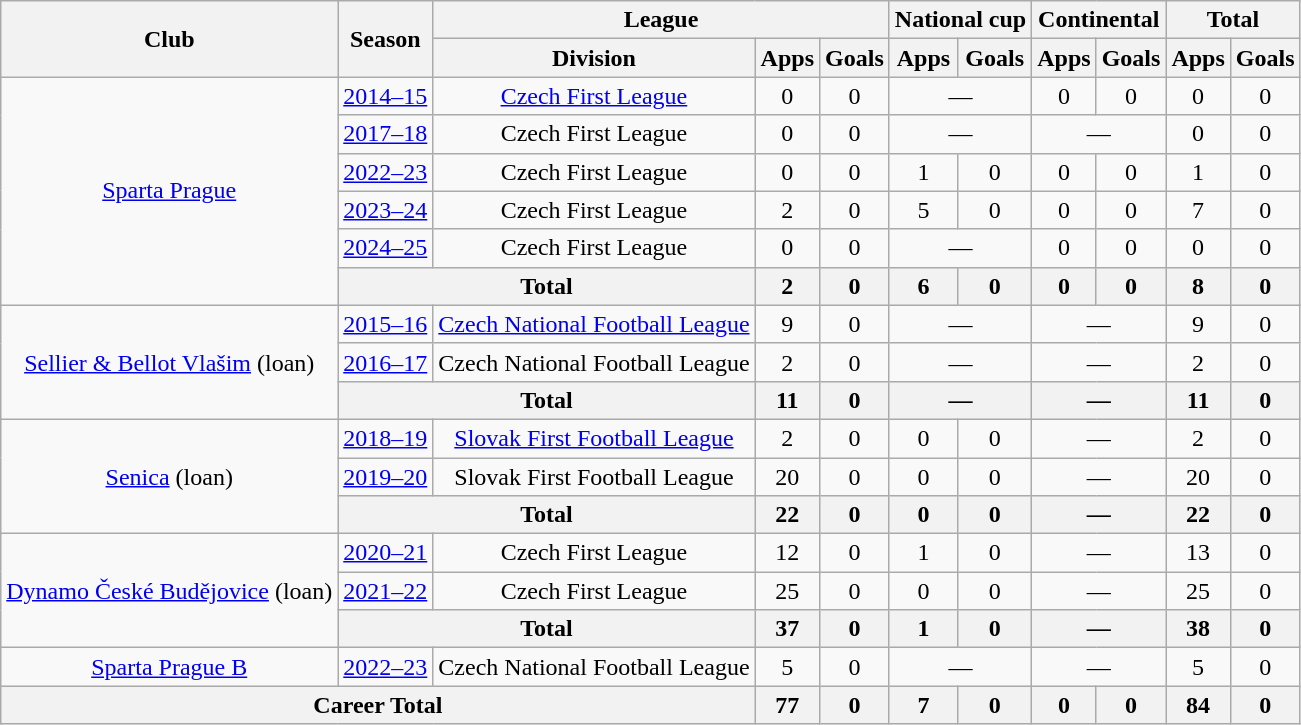<table class="wikitable" style="text-align: center;">
<tr>
<th rowspan="2">Club</th>
<th rowspan="2">Season</th>
<th colspan="3">League</th>
<th colspan="2">National cup</th>
<th colspan="2">Continental</th>
<th colspan="2">Total</th>
</tr>
<tr>
<th>Division</th>
<th>Apps</th>
<th>Goals</th>
<th>Apps</th>
<th>Goals</th>
<th>Apps</th>
<th>Goals</th>
<th>Apps</th>
<th>Goals</th>
</tr>
<tr>
<td rowspan="6"><a href='#'>Sparta Prague</a></td>
<td><a href='#'>2014–15</a></td>
<td><a href='#'>Czech First League</a></td>
<td>0</td>
<td>0</td>
<td colspan="2">—</td>
<td>0</td>
<td>0</td>
<td>0</td>
<td>0</td>
</tr>
<tr>
<td><a href='#'>2017–18</a></td>
<td>Czech First League</td>
<td>0</td>
<td>0</td>
<td colspan="2">—</td>
<td colspan="2">—</td>
<td>0</td>
<td>0</td>
</tr>
<tr>
<td><a href='#'>2022–23</a></td>
<td>Czech First League</td>
<td>0</td>
<td>0</td>
<td>1</td>
<td>0</td>
<td>0</td>
<td>0</td>
<td>1</td>
<td>0</td>
</tr>
<tr>
<td><a href='#'>2023–24</a></td>
<td>Czech First League</td>
<td>2</td>
<td>0</td>
<td>5</td>
<td>0</td>
<td>0</td>
<td>0</td>
<td>7</td>
<td>0</td>
</tr>
<tr>
<td><a href='#'>2024–25</a></td>
<td>Czech First League</td>
<td>0</td>
<td>0</td>
<td colspan="2">—</td>
<td>0</td>
<td>0</td>
<td>0</td>
<td>0</td>
</tr>
<tr>
<th colspan="2">Total</th>
<th>2</th>
<th>0</th>
<th>6</th>
<th>0</th>
<th>0</th>
<th>0</th>
<th>8</th>
<th>0</th>
</tr>
<tr>
<td rowspan="3"><a href='#'>Sellier & Bellot Vlašim</a> (loan)</td>
<td><a href='#'>2015–16</a></td>
<td><a href='#'>Czech National Football League</a></td>
<td>9</td>
<td>0</td>
<td colspan="2">—</td>
<td colspan="2">—</td>
<td>9</td>
<td>0</td>
</tr>
<tr>
<td><a href='#'>2016–17</a></td>
<td>Czech National Football League</td>
<td>2</td>
<td>0</td>
<td colspan="2">—</td>
<td colspan="2">—</td>
<td>2</td>
<td>0</td>
</tr>
<tr>
<th colspan="2">Total</th>
<th>11</th>
<th>0</th>
<th colspan="2">—</th>
<th colspan="2">—</th>
<th>11</th>
<th>0</th>
</tr>
<tr>
<td rowspan="3"><a href='#'>Senica</a> (loan)</td>
<td><a href='#'>2018–19</a></td>
<td><a href='#'>Slovak First Football League</a></td>
<td>2</td>
<td>0</td>
<td>0</td>
<td>0</td>
<td colspan="2">—</td>
<td>2</td>
<td>0</td>
</tr>
<tr>
<td><a href='#'>2019–20</a></td>
<td>Slovak First Football League</td>
<td>20</td>
<td>0</td>
<td>0</td>
<td>0</td>
<td colspan="2">—</td>
<td>20</td>
<td>0</td>
</tr>
<tr>
<th colspan="2">Total</th>
<th>22</th>
<th>0</th>
<th>0</th>
<th>0</th>
<th colspan="2">—</th>
<th>22</th>
<th>0</th>
</tr>
<tr>
<td rowspan="3"><a href='#'>Dynamo České Budějovice</a> (loan)</td>
<td><a href='#'>2020–21</a></td>
<td>Czech First League</td>
<td>12</td>
<td>0</td>
<td>1</td>
<td>0</td>
<td colspan="2">—</td>
<td>13</td>
<td>0</td>
</tr>
<tr>
<td><a href='#'>2021–22</a></td>
<td>Czech First League</td>
<td>25</td>
<td>0</td>
<td>0</td>
<td>0</td>
<td colspan="2">—</td>
<td>25</td>
<td>0</td>
</tr>
<tr>
<th colspan="2">Total</th>
<th>37</th>
<th>0</th>
<th>1</th>
<th>0</th>
<th colspan="2">—</th>
<th>38</th>
<th>0</th>
</tr>
<tr>
<td><a href='#'>Sparta Prague B</a></td>
<td><a href='#'>2022–23</a></td>
<td>Czech National Football League</td>
<td>5</td>
<td>0</td>
<td colspan="2">—</td>
<td colspan="2">—</td>
<td>5</td>
<td>0</td>
</tr>
<tr>
<th colspan="3">Career Total</th>
<th>77</th>
<th>0</th>
<th>7</th>
<th>0</th>
<th>0</th>
<th>0</th>
<th>84</th>
<th>0</th>
</tr>
</table>
